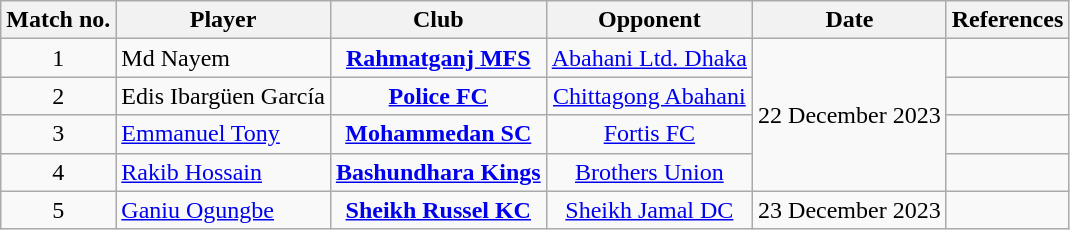<table class="wikitable" style="text-align:center">
<tr>
<th>Match no.</th>
<th>Player</th>
<th>Club</th>
<th>Opponent</th>
<th>Date</th>
<th><strong>References</strong></th>
</tr>
<tr>
<td>1</td>
<td align="left"> Md Nayem</td>
<td><strong><a href='#'>Rahmatganj MFS</a></strong></td>
<td><a href='#'>Abahani Ltd. Dhaka</a></td>
<td rowspan="4">22 December 2023</td>
<td></td>
</tr>
<tr>
<td>2</td>
<td align="left"> Edis Ibargüen García</td>
<td><a href='#'><strong>Police FC</strong></a></td>
<td><a href='#'>Chittagong Abahani</a></td>
<td></td>
</tr>
<tr>
<td>3</td>
<td align="left"> <a href='#'>Emmanuel Tony</a></td>
<td><a href='#'><strong>Mohammedan SC</strong></a></td>
<td><a href='#'>Fortis FC</a></td>
<td></td>
</tr>
<tr>
<td>4</td>
<td align="left"> <a href='#'>Rakib Hossain</a></td>
<td><strong><a href='#'>Bashundhara Kings</a></strong></td>
<td><a href='#'>Brothers Union</a></td>
<td></td>
</tr>
<tr>
<td>5</td>
<td align="left"> <a href='#'>Ganiu Ogungbe</a></td>
<td><strong><a href='#'>Sheikh Russel KC</a></strong></td>
<td><a href='#'>Sheikh Jamal DC</a></td>
<td>23 December 2023</td>
<td></td>
</tr>
</table>
